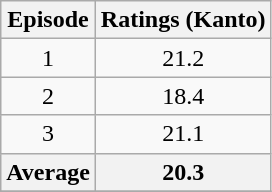<table class="wikitable">
<tr>
<th align="center">Episode</th>
<th align="center">Ratings (Kanto)</th>
</tr>
<tr>
<td align="center">1</td>
<td align="center">21.2</td>
</tr>
<tr>
<td align="center">2</td>
<td align="center">18.4</td>
</tr>
<tr>
<td align="center">3</td>
<td align="center">21.1</td>
</tr>
<tr>
<th align="center">Average</th>
<th align="center">20.3</th>
</tr>
<tr>
</tr>
</table>
